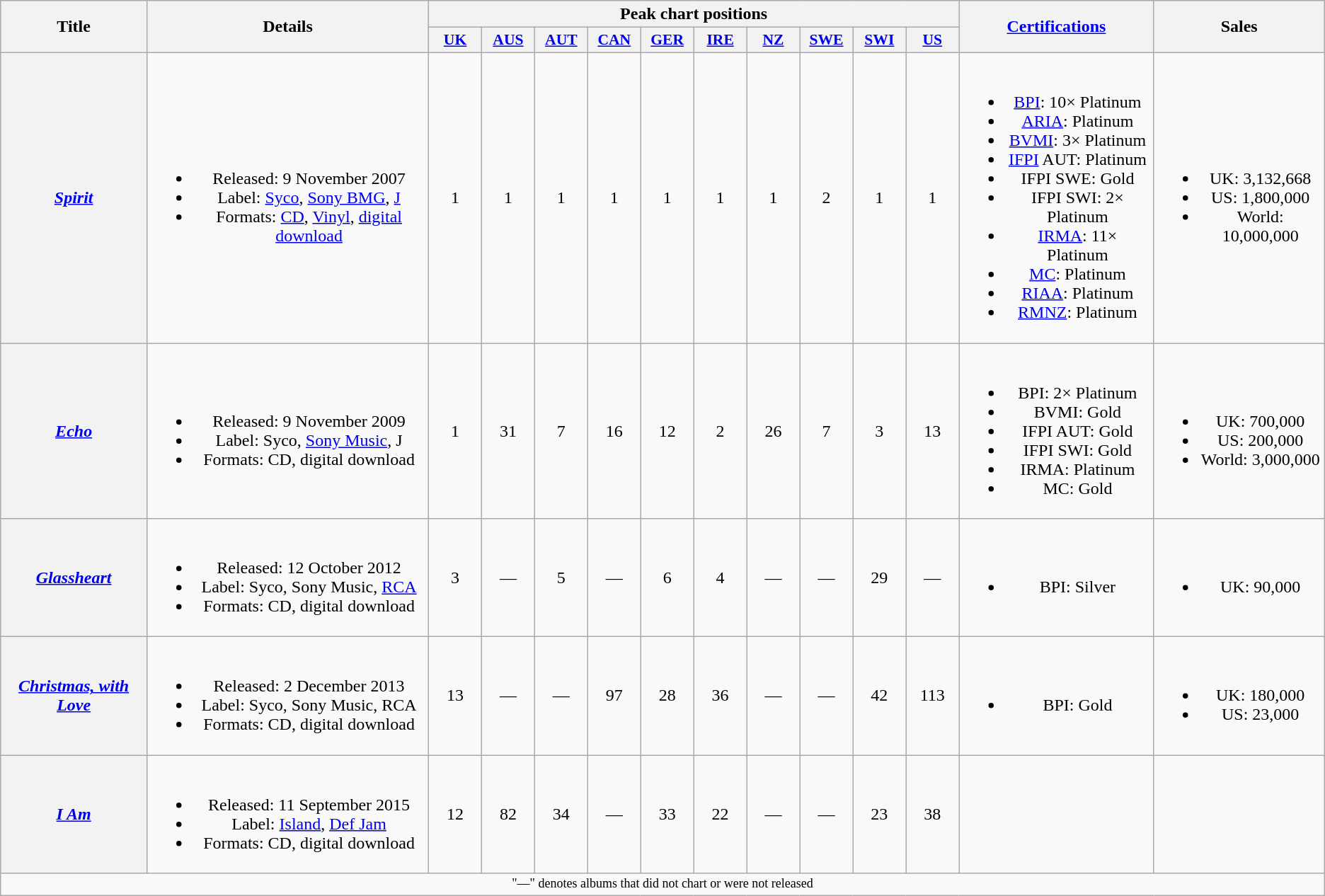<table class="wikitable plainrowheaders" style="text-align:center;" border="1">
<tr>
<th scope="col" rowspan="2">Title</th>
<th scope="col" rowspan="2">Details</th>
<th scope="col" colspan="10">Peak chart positions</th>
<th scope="col" rowspan="2"><a href='#'>Certifications</a></th>
<th scope="col" rowspan="2">Sales</th>
</tr>
<tr>
<th scope="col" style="width:3em;font-size:90%;"><a href='#'>UK</a><br></th>
<th scope="col" style="width:3em;font-size:90%;"><a href='#'>AUS</a><br></th>
<th scope="col" style="width:3em;font-size:90%;"><a href='#'>AUT</a><br></th>
<th scope="col" style="width:3em;font-size:90%;"><a href='#'>CAN</a><br></th>
<th scope="col" style="width:3em;font-size:90%;"><a href='#'>GER</a><br></th>
<th scope="col" style="width:3em;font-size:90%;"><a href='#'>IRE</a><br></th>
<th scope="col" style="width:3em;font-size:90%;"><a href='#'>NZ</a><br></th>
<th scope="col" style="width:3em;font-size:90%;"><a href='#'>SWE</a><br></th>
<th scope="col" style="width:3em;font-size:90%;"><a href='#'>SWI</a><br></th>
<th scope="col" style="width:3em;font-size:90%;"><a href='#'>US</a><br></th>
</tr>
<tr>
<th scope="row"><em><a href='#'>Spirit</a></em></th>
<td><br><ul><li>Released: 9 November 2007</li><li>Label: <a href='#'>Syco</a>, <a href='#'>Sony BMG</a>, <a href='#'>J</a></li><li>Formats: <a href='#'>CD</a>, <a href='#'>Vinyl</a>, <a href='#'>digital download</a></li></ul></td>
<td>1</td>
<td>1</td>
<td>1</td>
<td>1</td>
<td>1</td>
<td>1</td>
<td>1</td>
<td>2</td>
<td>1</td>
<td>1</td>
<td><br><ul><li><a href='#'>BPI</a>: 10× Platinum</li><li><a href='#'>ARIA</a>: Platinum</li><li><a href='#'>BVMI</a>: 3× Platinum</li><li><a href='#'>IFPI</a> AUT: Platinum</li><li>IFPI SWE: Gold</li><li>IFPI SWI: 2× Platinum</li><li><a href='#'>IRMA</a>: 11× Platinum</li><li><a href='#'>MC</a>: Platinum</li><li><a href='#'>RIAA</a>: Platinum</li><li><a href='#'>RMNZ</a>: Platinum</li></ul></td>
<td><br><ul><li>UK: 3,132,668</li><li>US: 1,800,000</li><li>World: 10,000,000</li></ul></td>
</tr>
<tr>
<th scope="row"><em><a href='#'>Echo</a></em></th>
<td><br><ul><li>Released: 9 November 2009</li><li>Label: Syco, <a href='#'>Sony Music</a>, J</li><li>Formats: CD, digital download</li></ul></td>
<td>1</td>
<td>31</td>
<td>7</td>
<td>16</td>
<td>12</td>
<td>2</td>
<td>26</td>
<td>7</td>
<td>3</td>
<td>13</td>
<td><br><ul><li>BPI: 2× Platinum</li><li>BVMI: Gold</li><li>IFPI AUT: Gold</li><li>IFPI SWI: Gold</li><li>IRMA: Platinum</li><li>MC: Gold</li></ul></td>
<td><br><ul><li>UK: 700,000</li><li>US: 200,000</li><li>World: 3,000,000</li></ul></td>
</tr>
<tr>
<th scope="row"><em><a href='#'>Glassheart</a></em></th>
<td><br><ul><li>Released: 12 October 2012</li><li>Label: Syco, Sony Music, <a href='#'>RCA</a></li><li>Formats: CD, digital download</li></ul></td>
<td>3</td>
<td>—</td>
<td>5</td>
<td>—</td>
<td>6</td>
<td>4</td>
<td>—</td>
<td>—</td>
<td>29</td>
<td>—</td>
<td><br><ul><li>BPI: Silver</li></ul></td>
<td><br><ul><li>UK: 90,000</li></ul></td>
</tr>
<tr>
<th scope="row"><em><a href='#'>Christmas, with Love</a></em></th>
<td><br><ul><li>Released: 2 December 2013</li><li>Label: Syco, Sony Music, RCA</li><li>Formats: CD, digital download</li></ul></td>
<td>13</td>
<td>—</td>
<td>—</td>
<td>97</td>
<td>28</td>
<td>36</td>
<td>—</td>
<td>—</td>
<td>42</td>
<td>113</td>
<td><br><ul><li>BPI: Gold</li></ul></td>
<td><br><ul><li>UK: 180,000</li><li>US: 23,000</li></ul></td>
</tr>
<tr>
<th scope="row"><em><a href='#'>I Am</a></em></th>
<td><br><ul><li>Released: 11 September 2015</li><li>Label: <a href='#'>Island</a>, <a href='#'>Def Jam</a></li><li>Formats: CD, digital download</li></ul></td>
<td>12</td>
<td>82</td>
<td>34</td>
<td>—</td>
<td>33</td>
<td>22</td>
<td>—</td>
<td>—</td>
<td>23</td>
<td>38</td>
<td></td>
<td></td>
</tr>
<tr>
<td colspan="14" style="font-size:9pt">"—" denotes albums that did not chart or were not released</td>
</tr>
</table>
